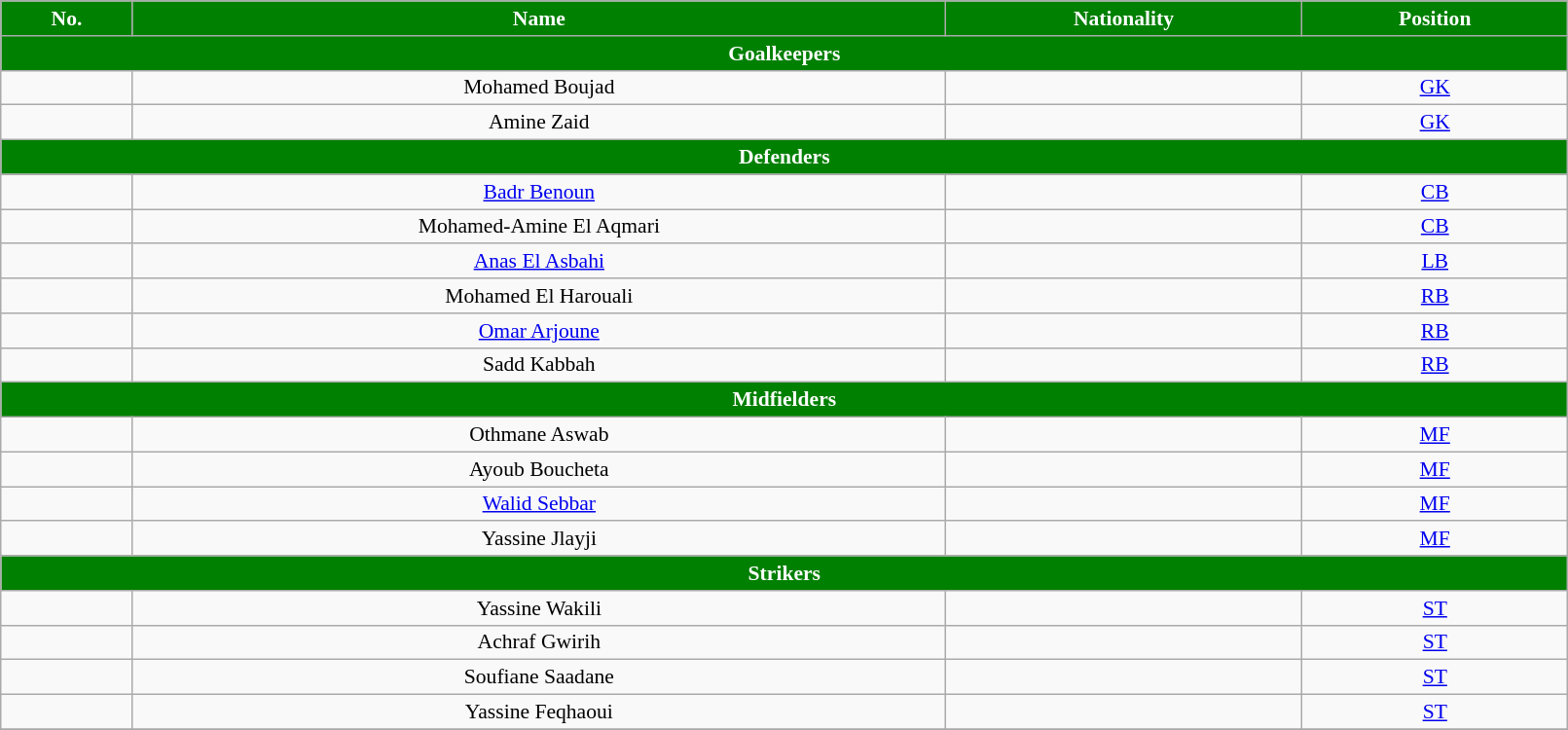<table class="wikitable"  style="text-align:center; font-size:90%; width:85%;">
<tr>
<th style="background:#008000; color:white; text-align:center;">No.</th>
<th style="background:#008000; color:white; text-align:center;">Name</th>
<th style="background:#008000; color:white; text-align:center;">Nationality</th>
<th style="background:#008000; color:white; text-align:center;">Position</th>
</tr>
<tr>
<th colspan="11"  style="background:#008000; color:white; text-align:center;">Goalkeepers</th>
</tr>
<tr>
<td></td>
<td>Mohamed Boujad</td>
<td></td>
<td><a href='#'>GK</a></td>
</tr>
<tr>
<td></td>
<td>Amine Zaid</td>
<td></td>
<td><a href='#'>GK</a></td>
</tr>
<tr>
<th colspan="11"  style="background:#008000; color:white; text-align:center;">Defenders</th>
</tr>
<tr>
<td></td>
<td><a href='#'>Badr Benoun</a></td>
<td></td>
<td><a href='#'>CB</a></td>
</tr>
<tr>
<td></td>
<td>Mohamed-Amine El Aqmari</td>
<td></td>
<td><a href='#'>CB</a></td>
</tr>
<tr>
<td></td>
<td><a href='#'>Anas El Asbahi</a></td>
<td></td>
<td><a href='#'>LB</a></td>
</tr>
<tr>
<td></td>
<td>Mohamed El Harouali</td>
<td></td>
<td><a href='#'>RB</a></td>
</tr>
<tr>
<td></td>
<td><a href='#'>Omar Arjoune</a></td>
<td></td>
<td><a href='#'>RB</a></td>
</tr>
<tr>
<td></td>
<td>Sadd Kabbah</td>
<td></td>
<td><a href='#'>RB</a></td>
</tr>
<tr>
<th colspan="11"  style="background:#008000; color:white; text-align:center;">Midfielders</th>
</tr>
<tr>
<td></td>
<td>Othmane Aswab</td>
<td></td>
<td><a href='#'>MF</a></td>
</tr>
<tr>
<td></td>
<td>Ayoub Boucheta</td>
<td></td>
<td><a href='#'>MF</a></td>
</tr>
<tr>
<td></td>
<td><a href='#'>Walid Sebbar</a></td>
<td></td>
<td><a href='#'>MF</a></td>
</tr>
<tr>
<td></td>
<td>Yassine Jlayji</td>
<td></td>
<td><a href='#'>MF</a></td>
</tr>
<tr>
<th colspan="11"  style="background:#008000; color:white; text-align:center;">Strikers</th>
</tr>
<tr>
<td></td>
<td>Yassine Wakili</td>
<td></td>
<td><a href='#'>ST</a></td>
</tr>
<tr>
<td></td>
<td>Achraf Gwirih</td>
<td></td>
<td><a href='#'>ST</a></td>
</tr>
<tr>
<td></td>
<td>Soufiane Saadane</td>
<td></td>
<td><a href='#'>ST</a></td>
</tr>
<tr>
<td></td>
<td>Yassine Feqhaoui</td>
<td></td>
<td><a href='#'>ST</a></td>
</tr>
<tr>
</tr>
</table>
